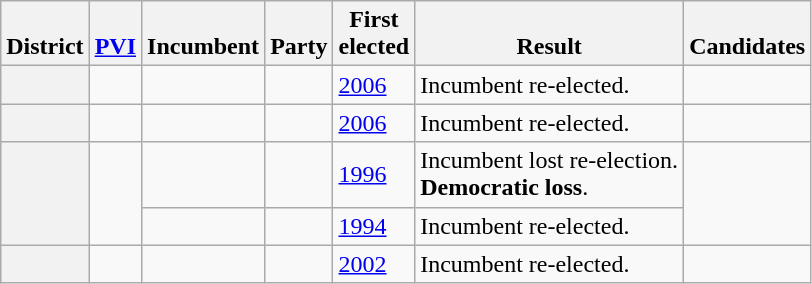<table class="wikitable sortable">
<tr valign=bottom>
<th>District</th>
<th><a href='#'>PVI</a></th>
<th>Incumbent</th>
<th>Party</th>
<th>First<br>elected</th>
<th>Result</th>
<th>Candidates</th>
</tr>
<tr>
<th></th>
<td></td>
<td></td>
<td></td>
<td><a href='#'>2006</a></td>
<td>Incumbent re-elected.</td>
<td nowrap></td>
</tr>
<tr>
<th></th>
<td></td>
<td></td>
<td></td>
<td><a href='#'>2006</a></td>
<td>Incumbent re-elected.</td>
<td nowrap></td>
</tr>
<tr>
<th rowspan=2></th>
<td rowspan=2 ></td>
<td></td>
<td></td>
<td><a href='#'>1996</a></td>
<td>Incumbent lost re-election.<br><strong>Democratic loss</strong>.</td>
<td rowspan=2 nowrap></td>
</tr>
<tr>
<td><br></td>
<td></td>
<td><a href='#'>1994</a></td>
<td>Incumbent re-elected.</td>
</tr>
<tr>
<th></th>
<td></td>
<td><br></td>
<td></td>
<td><a href='#'>2002</a></td>
<td>Incumbent re-elected.</td>
<td nowrap></td>
</tr>
</table>
